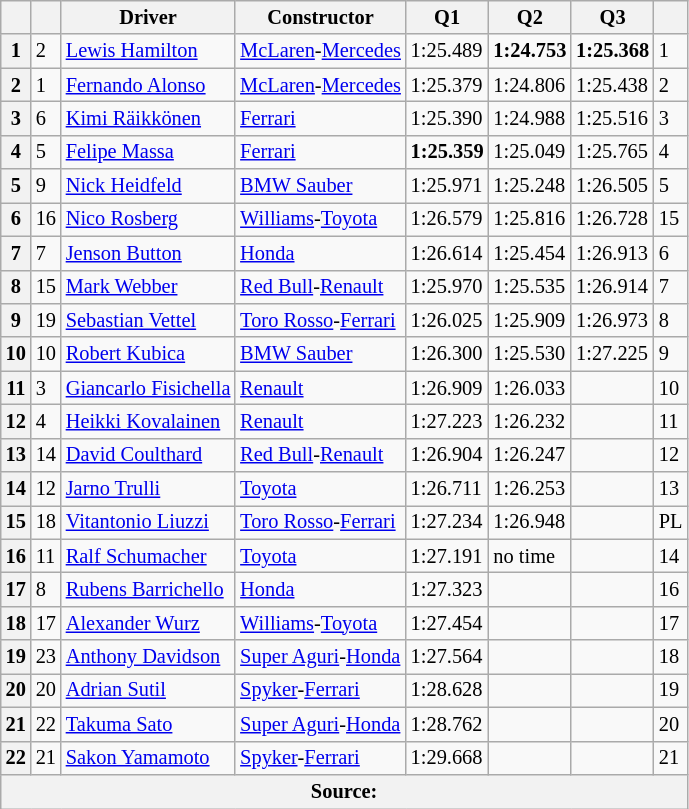<table class="wikitable sortable" style="font-size: 85%">
<tr>
<th></th>
<th></th>
<th>Driver</th>
<th>Constructor</th>
<th>Q1</th>
<th>Q2</th>
<th>Q3</th>
<th></th>
</tr>
<tr>
<th>1</th>
<td>2</td>
<td> <a href='#'>Lewis Hamilton</a></td>
<td align="center" nowrap><a href='#'>McLaren</a>-<a href='#'>Mercedes</a></td>
<td>1:25.489</td>
<td><strong>1:24.753</strong></td>
<td><strong>1:25.368</strong></td>
<td>1</td>
</tr>
<tr>
<th>2</th>
<td>1</td>
<td> <a href='#'>Fernando Alonso</a></td>
<td><a href='#'>McLaren</a>-<a href='#'>Mercedes</a></td>
<td>1:25.379</td>
<td>1:24.806</td>
<td>1:25.438</td>
<td>2</td>
</tr>
<tr>
<th>3</th>
<td>6</td>
<td> <a href='#'>Kimi Räikkönen</a></td>
<td><a href='#'>Ferrari</a></td>
<td>1:25.390</td>
<td>1:24.988</td>
<td>1:25.516</td>
<td>3</td>
</tr>
<tr>
<th>4</th>
<td>5</td>
<td> <a href='#'>Felipe Massa</a></td>
<td><a href='#'>Ferrari</a></td>
<td><strong>1:25.359</strong></td>
<td>1:25.049</td>
<td>1:25.765</td>
<td>4</td>
</tr>
<tr>
<th>5</th>
<td>9</td>
<td> <a href='#'>Nick Heidfeld</a></td>
<td><a href='#'>BMW Sauber</a></td>
<td>1:25.971</td>
<td>1:25.248</td>
<td>1:26.505</td>
<td>5</td>
</tr>
<tr>
<th>6</th>
<td>16</td>
<td> <a href='#'>Nico Rosberg</a></td>
<td><a href='#'>Williams</a>-<a href='#'>Toyota</a></td>
<td>1:26.579</td>
<td>1:25.816</td>
<td>1:26.728</td>
<td>15</td>
</tr>
<tr>
<th>7</th>
<td>7</td>
<td> <a href='#'>Jenson Button</a></td>
<td><a href='#'>Honda</a></td>
<td>1:26.614</td>
<td>1:25.454</td>
<td>1:26.913</td>
<td>6</td>
</tr>
<tr>
<th>8</th>
<td>15</td>
<td> <a href='#'>Mark Webber</a></td>
<td><a href='#'>Red Bull</a>-<a href='#'>Renault</a></td>
<td>1:25.970</td>
<td>1:25.535</td>
<td>1:26.914</td>
<td>7</td>
</tr>
<tr>
<th>9</th>
<td>19</td>
<td> <a href='#'>Sebastian Vettel</a></td>
<td><a href='#'>Toro Rosso</a>-<a href='#'>Ferrari</a></td>
<td>1:26.025</td>
<td>1:25.909</td>
<td>1:26.973</td>
<td>8</td>
</tr>
<tr>
<th>10</th>
<td>10</td>
<td> <a href='#'>Robert Kubica</a></td>
<td><a href='#'>BMW Sauber</a></td>
<td>1:26.300</td>
<td>1:25.530</td>
<td>1:27.225</td>
<td>9</td>
</tr>
<tr>
<th>11</th>
<td>3</td>
<td align="center" nowrap> <a href='#'>Giancarlo Fisichella</a></td>
<td><a href='#'>Renault</a></td>
<td>1:26.909</td>
<td>1:26.033</td>
<td></td>
<td>10</td>
</tr>
<tr>
<th>12</th>
<td>4</td>
<td> <a href='#'>Heikki Kovalainen</a></td>
<td><a href='#'>Renault</a></td>
<td>1:27.223</td>
<td>1:26.232</td>
<td></td>
<td>11</td>
</tr>
<tr>
<th>13</th>
<td>14</td>
<td> <a href='#'>David Coulthard</a></td>
<td><a href='#'>Red Bull</a>-<a href='#'>Renault</a></td>
<td>1:26.904</td>
<td>1:26.247</td>
<td></td>
<td>12</td>
</tr>
<tr>
<th>14</th>
<td>12</td>
<td> <a href='#'>Jarno Trulli</a></td>
<td><a href='#'>Toyota</a></td>
<td>1:26.711</td>
<td>1:26.253</td>
<td></td>
<td>13</td>
</tr>
<tr>
<th>15</th>
<td>18</td>
<td> <a href='#'>Vitantonio Liuzzi</a></td>
<td><a href='#'>Toro Rosso</a>-<a href='#'>Ferrari</a></td>
<td>1:27.234</td>
<td>1:26.948</td>
<td></td>
<td>PL</td>
</tr>
<tr>
<th>16</th>
<td>11</td>
<td> <a href='#'>Ralf Schumacher</a></td>
<td><a href='#'>Toyota</a></td>
<td>1:27.191</td>
<td>no time</td>
<td></td>
<td>14</td>
</tr>
<tr>
<th>17</th>
<td>8</td>
<td> <a href='#'>Rubens Barrichello</a></td>
<td><a href='#'>Honda</a></td>
<td>1:27.323</td>
<td></td>
<td></td>
<td>16</td>
</tr>
<tr>
<th>18</th>
<td>17</td>
<td> <a href='#'>Alexander Wurz</a></td>
<td><a href='#'>Williams</a>-<a href='#'>Toyota</a></td>
<td>1:27.454</td>
<td></td>
<td></td>
<td>17</td>
</tr>
<tr>
<th>19</th>
<td>23</td>
<td> <a href='#'>Anthony Davidson</a></td>
<td><a href='#'>Super Aguri</a>-<a href='#'>Honda</a></td>
<td>1:27.564</td>
<td></td>
<td></td>
<td>18</td>
</tr>
<tr>
<th>20</th>
<td>20</td>
<td> <a href='#'>Adrian Sutil</a></td>
<td><a href='#'>Spyker</a>-<a href='#'>Ferrari</a></td>
<td>1:28.628</td>
<td></td>
<td></td>
<td>19</td>
</tr>
<tr>
<th>21</th>
<td>22</td>
<td> <a href='#'>Takuma Sato</a></td>
<td><a href='#'>Super Aguri</a>-<a href='#'>Honda</a></td>
<td>1:28.762</td>
<td></td>
<td></td>
<td>20</td>
</tr>
<tr>
<th>22</th>
<td>21</td>
<td> <a href='#'>Sakon Yamamoto</a></td>
<td><a href='#'>Spyker</a>-<a href='#'>Ferrari</a></td>
<td>1:29.668</td>
<td></td>
<td></td>
<td>21</td>
</tr>
<tr>
<th colspan=8>Source:</th>
</tr>
</table>
